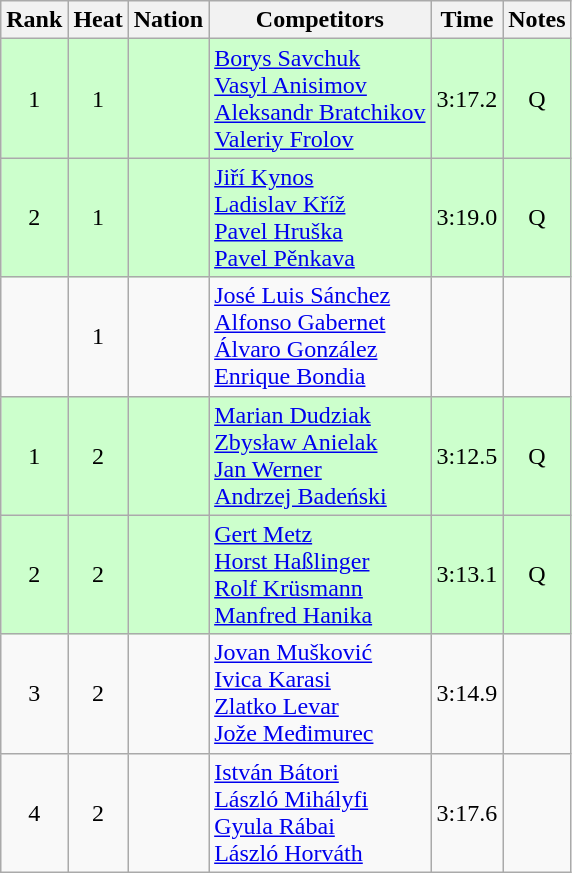<table class="wikitable sortable" style="text-align:center">
<tr>
<th>Rank</th>
<th>Heat</th>
<th>Nation</th>
<th>Competitors</th>
<th>Time</th>
<th>Notes</th>
</tr>
<tr bgcolor=ccffcc>
<td>1</td>
<td>1</td>
<td align=left></td>
<td align=left><a href='#'>Borys Savchuk</a><br><a href='#'>Vasyl Anisimov</a><br><a href='#'>Aleksandr Bratchikov</a><br><a href='#'>Valeriy Frolov</a></td>
<td>3:17.2</td>
<td>Q</td>
</tr>
<tr bgcolor=ccffcc>
<td>2</td>
<td>1</td>
<td align=left></td>
<td align=left><a href='#'>Jiří Kynos</a><br><a href='#'>Ladislav Kříž</a><br><a href='#'>Pavel Hruška</a><br><a href='#'>Pavel Pěnkava</a></td>
<td>3:19.0</td>
<td>Q</td>
</tr>
<tr>
<td></td>
<td>1</td>
<td align=left></td>
<td align=left><a href='#'>José Luis Sánchez</a><br><a href='#'>Alfonso Gabernet</a><br><a href='#'>Álvaro González</a><br><a href='#'>Enrique Bondia</a></td>
<td></td>
<td></td>
</tr>
<tr bgcolor=ccffcc>
<td>1</td>
<td>2</td>
<td align=left></td>
<td align=left><a href='#'>Marian Dudziak</a><br><a href='#'>Zbysław Anielak</a><br><a href='#'>Jan Werner</a><br><a href='#'>Andrzej Badeński</a></td>
<td>3:12.5</td>
<td>Q</td>
</tr>
<tr bgcolor=ccffcc>
<td>2</td>
<td>2</td>
<td align=left></td>
<td align=left><a href='#'>Gert Metz</a><br><a href='#'>Horst Haßlinger</a><br><a href='#'>Rolf Krüsmann</a><br><a href='#'>Manfred Hanika</a></td>
<td>3:13.1</td>
<td>Q</td>
</tr>
<tr>
<td>3</td>
<td>2</td>
<td align=left></td>
<td align=left><a href='#'>Jovan Mušković</a><br><a href='#'>Ivica Karasi</a><br><a href='#'>Zlatko Levar</a><br><a href='#'>Jože Međimurec</a></td>
<td>3:14.9</td>
<td></td>
</tr>
<tr>
<td>4</td>
<td>2</td>
<td align=left></td>
<td align=left><a href='#'>István Bátori</a><br><a href='#'>László Mihályfi</a><br><a href='#'>Gyula Rábai</a><br><a href='#'>László Horváth</a></td>
<td>3:17.6</td>
<td></td>
</tr>
</table>
